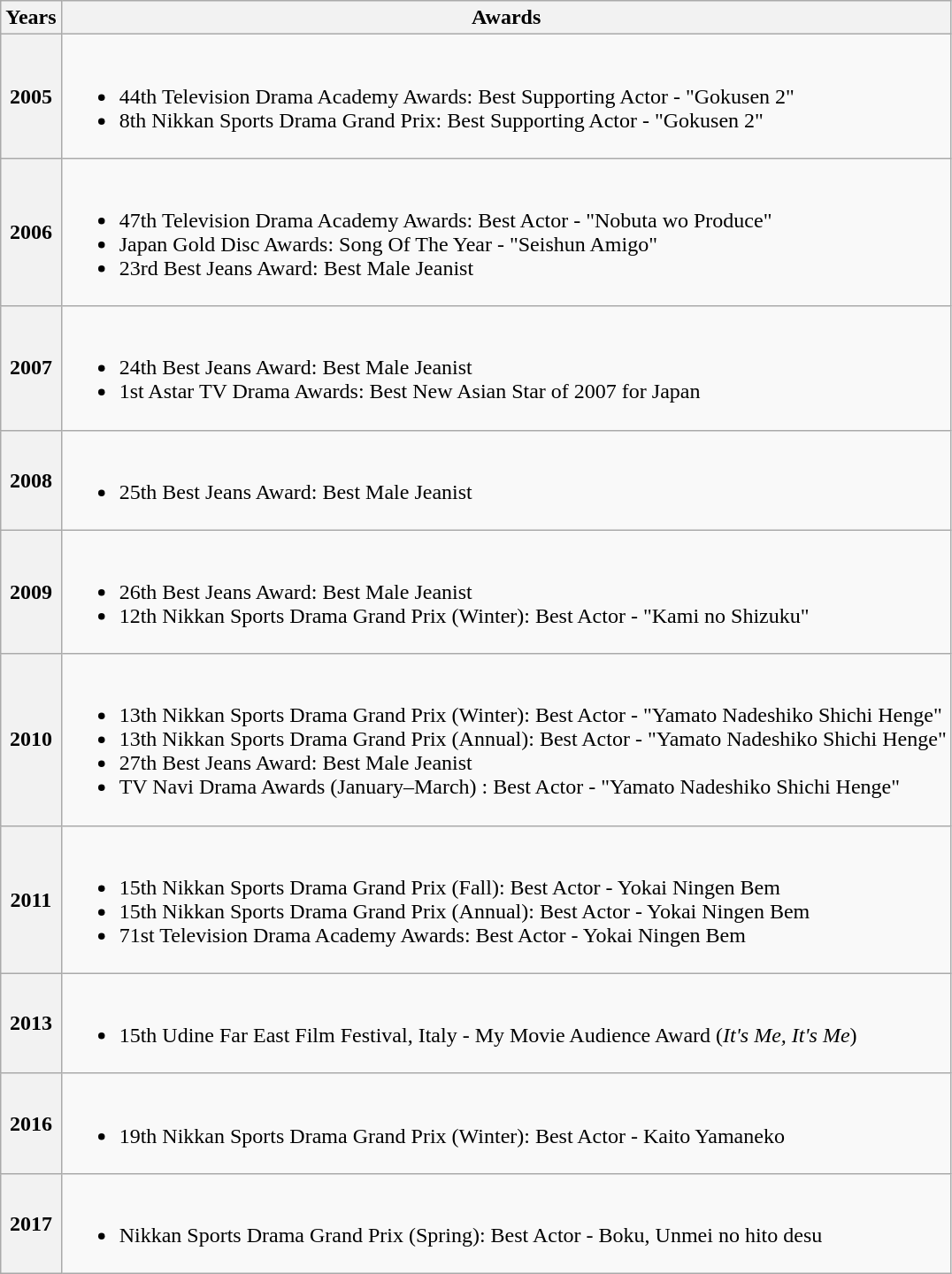<table class="wikitable">
<tr>
<th>Years</th>
<th>Awards</th>
</tr>
<tr>
<th>2005</th>
<td><br><ul><li>44th Television Drama Academy Awards: Best Supporting Actor - "Gokusen 2"</li><li>8th Nikkan Sports Drama Grand Prix: Best Supporting Actor - "Gokusen 2"</li></ul></td>
</tr>
<tr>
<th>2006</th>
<td><br><ul><li>47th Television Drama Academy Awards: Best Actor - "Nobuta wo Produce"</li><li>Japan Gold Disc Awards: Song Of The Year - "Seishun Amigo"</li><li>23rd Best Jeans Award: Best Male Jeanist</li></ul></td>
</tr>
<tr>
<th>2007</th>
<td><br><ul><li>24th Best Jeans Award: Best Male Jeanist</li><li>1st Astar TV Drama Awards: Best New Asian Star of 2007 for Japan</li></ul></td>
</tr>
<tr>
<th>2008</th>
<td><br><ul><li>25th Best Jeans Award: Best Male Jeanist</li></ul></td>
</tr>
<tr>
<th>2009</th>
<td><br><ul><li>26th Best Jeans Award: Best Male Jeanist</li><li>12th Nikkan Sports Drama Grand Prix (Winter): Best Actor - "Kami no Shizuku"</li></ul></td>
</tr>
<tr>
<th>2010</th>
<td><br><ul><li>13th Nikkan Sports Drama Grand Prix (Winter): Best Actor - "Yamato Nadeshiko Shichi Henge"</li><li>13th Nikkan Sports Drama Grand Prix (Annual): Best Actor - "Yamato Nadeshiko Shichi Henge"</li><li>27th Best Jeans Award: Best Male Jeanist</li><li>TV Navi Drama Awards (January–March) : Best Actor - "Yamato Nadeshiko Shichi Henge"</li></ul></td>
</tr>
<tr>
<th>2011</th>
<td><br><ul><li>15th Nikkan Sports Drama Grand Prix (Fall): Best Actor - Yokai Ningen Bem</li><li>15th Nikkan Sports Drama Grand Prix (Annual): Best Actor - Yokai Ningen Bem</li><li>71st Television Drama Academy Awards: Best Actor - Yokai Ningen Bem</li></ul></td>
</tr>
<tr>
<th>2013</th>
<td><br><ul><li>15th Udine Far East Film Festival, Italy - My Movie Audience Award (<em>It's Me, It's Me</em>)</li></ul></td>
</tr>
<tr>
<th>2016</th>
<td><br><ul><li>19th Nikkan Sports Drama Grand Prix (Winter): Best Actor - Kaito Yamaneko</li></ul></td>
</tr>
<tr>
<th>2017</th>
<td><br><ul><li>Nikkan Sports Drama Grand Prix (Spring): Best Actor - Boku, Unmei no hito desu</li></ul></td>
</tr>
</table>
